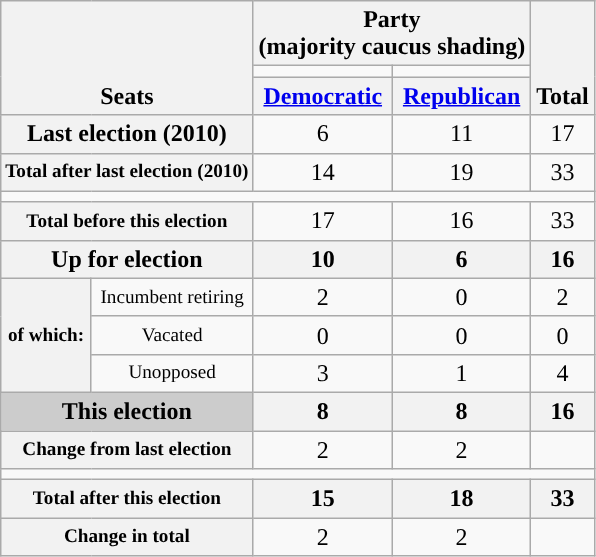<table class=wikitable style="text-align:center">
<tr style="vertical-align:bottom;">
<th rowspan=3 colspan=2>Seats</th>
<th colspan=2>Party <div>(majority caucus shading)</div></th>
<th rowspan=3>Total</th>
</tr>
<tr style="height:5px">
<td style="background-color:"></td>
<td style="background-color:"></td>
</tr>
<tr>
<th><a href='#'>Democratic</a></th>
<th><a href='#'>Republican</a></th>
</tr>
<tr>
<th nowrap colspan=2>Last election (2010)</th>
<td>6</td>
<td>11</td>
<td>17</td>
</tr>
<tr>
<th nowrap style="font-size:80%" colspan=2>Total after last election (2010)</th>
<td>14</td>
<td>19</td>
<td>33</td>
</tr>
<tr>
<td colspan=5></td>
</tr>
<tr>
<th nowrap style="font-size:80%" colspan=2>Total before this election</th>
<td>17</td>
<td>16</td>
<td>33</td>
</tr>
<tr>
<th colspan=2>Up for election</th>
<th>10</th>
<th>6</th>
<th>16</th>
</tr>
<tr>
<th style="font-size:80%" rowspan=3>of which:</th>
<td nowrap style="font-size:80%">Incumbent retiring</td>
<td>2</td>
<td>0</td>
<td>2</td>
</tr>
<tr>
<td nowrap style="font-size:80%">Vacated</td>
<td>0</td>
<td>0</td>
<td>0</td>
</tr>
<tr>
<td nowrap style="font-size:80%">Unopposed</td>
<td>3</td>
<td>1</td>
<td>4</td>
</tr>
<tr>
<th nowrap style="background:#ccc" colspan=2>This election</th>
<th>8</th>
<th>8</th>
<th>16</th>
</tr>
<tr>
<th nowrap style="font-size:80%"  colspan=2>Change from last election</th>
<td> 2</td>
<td> 2</td>
<td></td>
</tr>
<tr>
<td colspan=5></td>
</tr>
<tr>
<th nowrap style="font-size:80%" colspan=2>Total after this election</th>
<th>15</th>
<th>18</th>
<th>33</th>
</tr>
<tr>
<th nowrap style="font-size:80%"  colspan=2>Change in total</th>
<td> 2</td>
<td> 2</td>
<td></td>
</tr>
</table>
